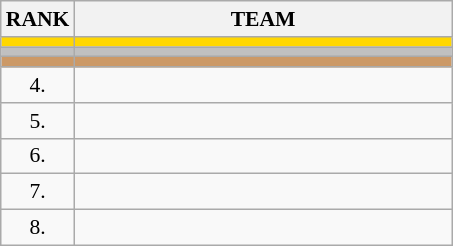<table class="wikitable" style="border-collapse: collapse; font-size: 90%;">
<tr>
<th>RANK</th>
<th align="left" style="width: 17em">TEAM</th>
</tr>
<tr bgcolor=gold>
<td align="center"></td>
<td></td>
</tr>
<tr bgcolor=silver>
<td align="center"></td>
<td></td>
</tr>
<tr bgcolor=cc9966>
<td align="center"></td>
<td></td>
</tr>
<tr>
<td align="center">4.</td>
<td></td>
</tr>
<tr>
<td align="center">5.</td>
<td></td>
</tr>
<tr>
<td align="center">6.</td>
<td></td>
</tr>
<tr>
<td align="center">7.</td>
<td></td>
</tr>
<tr>
<td align="center">8.</td>
<td></td>
</tr>
</table>
